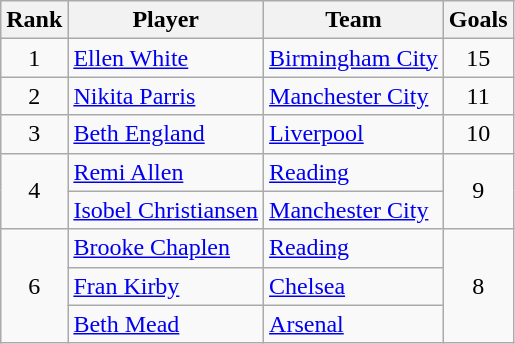<table class="wikitable" style="text-align:center">
<tr>
<th>Rank</th>
<th>Player</th>
<th>Team</th>
<th>Goals</th>
</tr>
<tr>
<td>1</td>
<td align="left"> <a href='#'>Ellen White</a></td>
<td align="left"><a href='#'>Birmingham City</a></td>
<td>15</td>
</tr>
<tr>
<td>2</td>
<td align="left"> <a href='#'>Nikita Parris</a></td>
<td align="left"><a href='#'>Manchester City</a></td>
<td>11</td>
</tr>
<tr>
<td>3</td>
<td align="left"> <a href='#'>Beth England</a></td>
<td align="left"><a href='#'>Liverpool</a></td>
<td>10</td>
</tr>
<tr>
<td rowspan="2">4</td>
<td align="left"> <a href='#'>Remi Allen</a></td>
<td align="left"><a href='#'>Reading</a></td>
<td rowspan="2">9</td>
</tr>
<tr>
<td align="left"> <a href='#'>Isobel Christiansen</a></td>
<td align="left"><a href='#'>Manchester City</a></td>
</tr>
<tr>
<td rowspan="3">6</td>
<td align="left"> <a href='#'>Brooke Chaplen</a></td>
<td align="left"><a href='#'>Reading</a></td>
<td rowspan="3">8</td>
</tr>
<tr>
<td align="left"> <a href='#'>Fran Kirby</a></td>
<td align="left"><a href='#'>Chelsea</a></td>
</tr>
<tr>
<td align="left"> <a href='#'>Beth Mead</a></td>
<td align="left"><a href='#'>Arsenal</a></td>
</tr>
</table>
